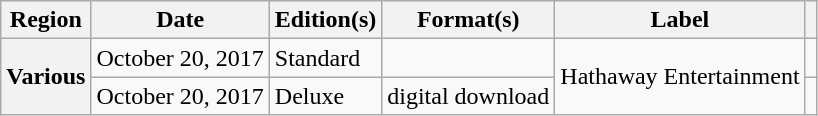<table class="wikitable plainrowheaders">
<tr>
<th scope="col">Region</th>
<th scope="col">Date</th>
<th scope="col">Edition(s)</th>
<th scope="col">Format(s)</th>
<th scope="col">Label</th>
<th scope="col"></th>
</tr>
<tr>
<th scope="row" rowspan="2">Various</th>
<td>October 20, 2017</td>
<td>Standard</td>
<td></td>
<td rowspan="2">Hathaway Entertainment</td>
<td align="center"></td>
</tr>
<tr>
<td>October 20, 2017</td>
<td>Deluxe</td>
<td>digital download</td>
<td align="center"></td>
</tr>
</table>
